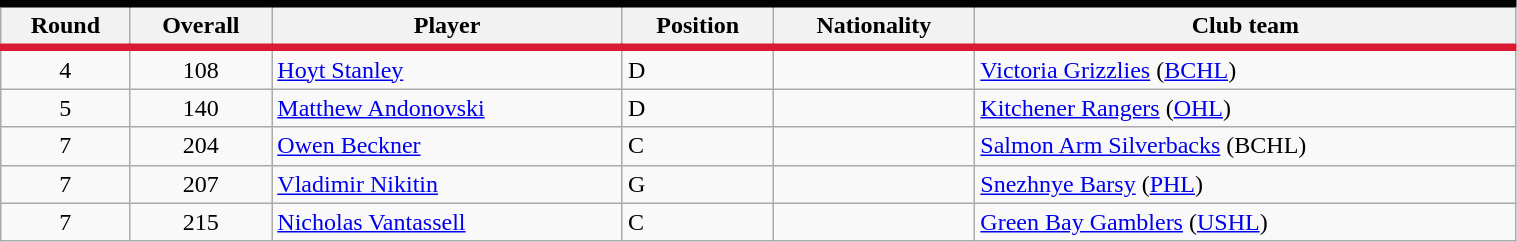<table class="wikitable sortable" style="min-width:80%;">
<tr style="background:#FFFFFF; border-top:#010101 5px solid; border-bottom:#DA1A32 5px solid;">
<th>Round</th>
<th>Overall</th>
<th>Player</th>
<th>Position</th>
<th>Nationality</th>
<th>Club team</th>
</tr>
<tr>
<td style="text-align:center;">4</td>
<td style="text-align:center;">108</td>
<td><a href='#'>Hoyt Stanley</a></td>
<td>D</td>
<td></td>
<td><a href='#'>Victoria Grizzlies</a> (<a href='#'>BCHL</a>)</td>
</tr>
<tr>
<td style="text-align:center;">5</td>
<td style="text-align:center;">140</td>
<td><a href='#'>Matthew Andonovski</a></td>
<td>D</td>
<td></td>
<td><a href='#'>Kitchener Rangers</a> (<a href='#'>OHL</a>)</td>
</tr>
<tr>
<td style="text-align:center;">7</td>
<td style="text-align:center;">204</td>
<td><a href='#'>Owen Beckner</a></td>
<td>C</td>
<td></td>
<td><a href='#'>Salmon Arm Silverbacks</a> (BCHL)</td>
</tr>
<tr>
<td style="text-align:center;">7</td>
<td style="text-align:center;">207</td>
<td><a href='#'>Vladimir Nikitin</a></td>
<td>G</td>
<td></td>
<td><a href='#'>Snezhnye Barsy</a> (<a href='#'>PHL</a>)</td>
</tr>
<tr>
<td style="text-align:center;">7</td>
<td style="text-align:center;">215</td>
<td><a href='#'>Nicholas Vantassell</a></td>
<td>C</td>
<td></td>
<td><a href='#'>Green Bay Gamblers</a> (<a href='#'>USHL</a>)</td>
</tr>
</table>
